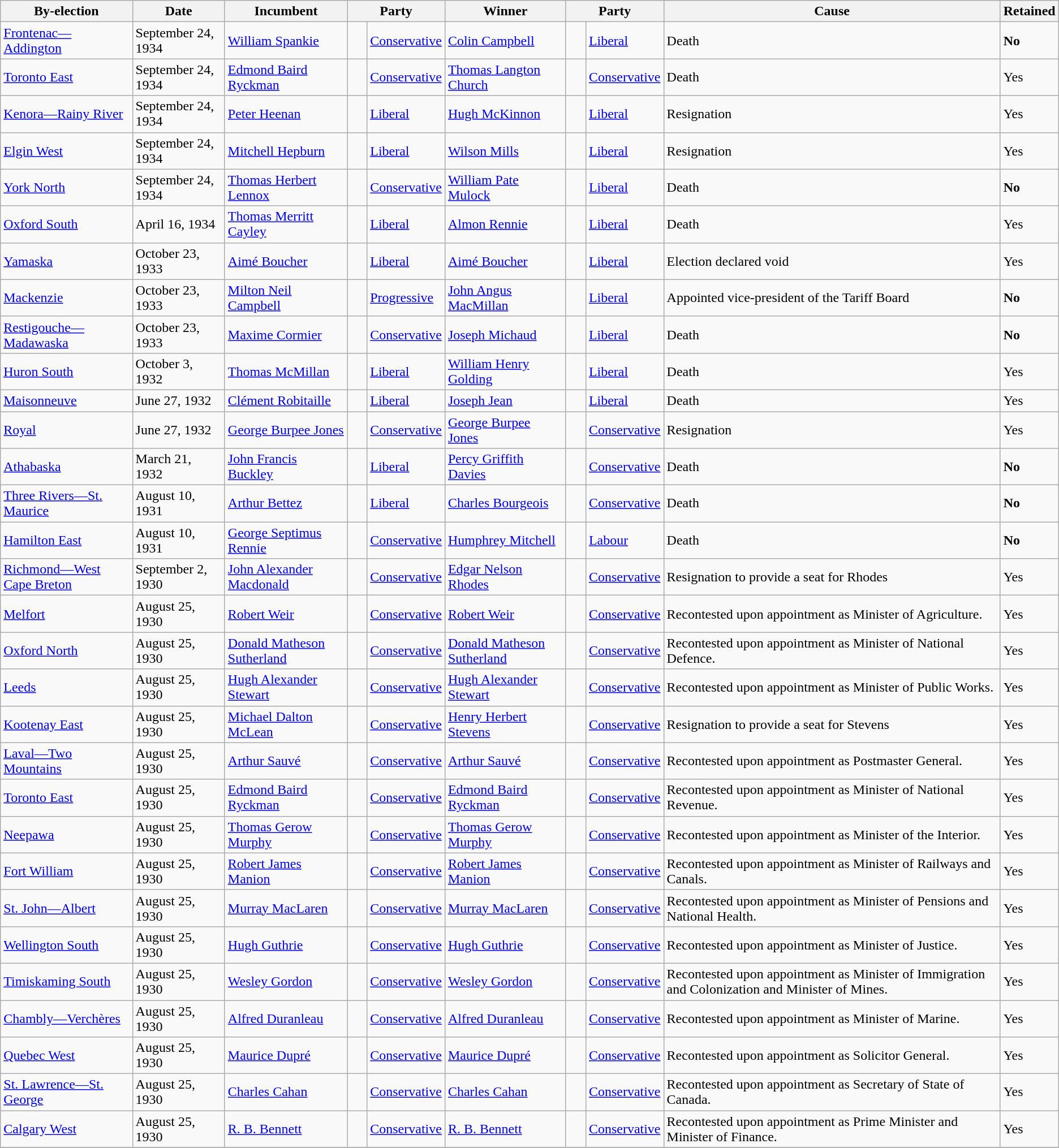<table class="wikitable">
<tr>
<th>By-election</th>
<th>Date</th>
<th>Incumbent</th>
<th colspan=2>Party</th>
<th>Winner</th>
<th colspan=2>Party</th>
<th>Cause</th>
<th>Retained</th>
</tr>
<tr>
<td><a href='#'>Frontenac—Addington</a></td>
<td>September 24, 1934</td>
<td><a href='#'>William Spankie</a></td>
<td>    </td>
<td><a href='#'>Conservative</a></td>
<td><a href='#'>Colin Campbell</a></td>
<td>    </td>
<td><a href='#'>Liberal</a></td>
<td>Death</td>
<td><strong>No</strong></td>
</tr>
<tr>
<td><a href='#'>Toronto East</a></td>
<td>September 24, 1934</td>
<td><a href='#'>Edmond Baird Ryckman</a></td>
<td>    </td>
<td><a href='#'>Conservative</a></td>
<td><a href='#'>Thomas Langton Church</a></td>
<td>    </td>
<td><a href='#'>Conservative</a></td>
<td>Death</td>
<td>Yes</td>
</tr>
<tr>
<td><a href='#'>Kenora—Rainy River</a></td>
<td>September 24, 1934</td>
<td><a href='#'>Peter Heenan</a></td>
<td>    </td>
<td><a href='#'>Liberal</a></td>
<td><a href='#'>Hugh McKinnon</a></td>
<td>    </td>
<td><a href='#'>Liberal</a></td>
<td>Resignation</td>
<td>Yes</td>
</tr>
<tr>
<td><a href='#'>Elgin West</a></td>
<td>September 24, 1934</td>
<td><a href='#'>Mitchell Hepburn</a></td>
<td>    </td>
<td><a href='#'>Liberal</a></td>
<td><a href='#'>Wilson Mills</a></td>
<td>    </td>
<td><a href='#'>Liberal</a></td>
<td>Resignation</td>
<td>Yes</td>
</tr>
<tr>
<td><a href='#'>York North</a></td>
<td>September 24, 1934</td>
<td><a href='#'>Thomas Herbert Lennox</a></td>
<td>    </td>
<td><a href='#'>Conservative</a></td>
<td><a href='#'>William Pate Mulock</a></td>
<td>    </td>
<td><a href='#'>Liberal</a></td>
<td>Death</td>
<td><strong>No</strong></td>
</tr>
<tr>
<td><a href='#'>Oxford South</a></td>
<td>April 16, 1934</td>
<td><a href='#'>Thomas Merritt Cayley</a></td>
<td>    </td>
<td><a href='#'>Liberal</a></td>
<td><a href='#'>Almon Rennie</a></td>
<td>    </td>
<td><a href='#'>Liberal</a></td>
<td>Death</td>
<td>Yes</td>
</tr>
<tr>
<td><a href='#'>Yamaska</a></td>
<td>October 23, 1933</td>
<td><a href='#'>Aimé Boucher</a></td>
<td>    </td>
<td><a href='#'>Liberal</a></td>
<td><a href='#'>Aimé Boucher</a></td>
<td>    </td>
<td><a href='#'>Liberal</a></td>
<td>Election declared void</td>
<td>Yes</td>
</tr>
<tr>
<td><a href='#'>Mackenzie</a></td>
<td>October 23, 1933</td>
<td><a href='#'>Milton Neil Campbell</a></td>
<td>    </td>
<td><a href='#'>Progressive</a></td>
<td><a href='#'>John Angus MacMillan</a></td>
<td>    </td>
<td><a href='#'>Liberal</a></td>
<td>Appointed vice-president of the Tariff Board</td>
<td><strong>No</strong></td>
</tr>
<tr>
<td><a href='#'>Restigouche—Madawaska</a></td>
<td>October 23, 1933</td>
<td><a href='#'>Maxime Cormier</a></td>
<td>    </td>
<td><a href='#'>Conservative</a></td>
<td><a href='#'>Joseph Michaud</a></td>
<td>    </td>
<td><a href='#'>Liberal</a></td>
<td>Death</td>
<td><strong>No</strong></td>
</tr>
<tr>
<td><a href='#'>Huron South</a></td>
<td>October 3, 1932</td>
<td><a href='#'>Thomas McMillan</a></td>
<td>    </td>
<td><a href='#'>Liberal</a></td>
<td><a href='#'>William Henry Golding</a></td>
<td>    </td>
<td><a href='#'>Liberal</a></td>
<td>Death</td>
<td>Yes</td>
</tr>
<tr>
<td><a href='#'>Maisonneuve</a></td>
<td>June 27, 1932</td>
<td><a href='#'>Clément Robitaille</a></td>
<td>    </td>
<td><a href='#'>Liberal</a></td>
<td><a href='#'>Joseph Jean</a></td>
<td>    </td>
<td><a href='#'>Liberal</a></td>
<td>Death</td>
<td>Yes</td>
</tr>
<tr>
<td><a href='#'>Royal</a></td>
<td>June 27, 1932</td>
<td><a href='#'>George Burpee Jones</a></td>
<td>    </td>
<td><a href='#'>Conservative</a></td>
<td><a href='#'>George Burpee Jones</a></td>
<td>    </td>
<td><a href='#'>Conservative</a></td>
<td>Resignation</td>
<td>Yes</td>
</tr>
<tr>
<td><a href='#'>Athabaska</a></td>
<td>March 21, 1932</td>
<td><a href='#'>John Francis Buckley</a></td>
<td>    </td>
<td><a href='#'>Liberal</a></td>
<td><a href='#'>Percy Griffith Davies</a></td>
<td>    </td>
<td><a href='#'>Conservative</a></td>
<td>Death</td>
<td><strong>No</strong></td>
</tr>
<tr>
<td><a href='#'>Three Rivers—St. Maurice</a></td>
<td>August 10, 1931</td>
<td><a href='#'>Arthur Bettez</a></td>
<td>    </td>
<td><a href='#'>Liberal</a></td>
<td><a href='#'>Charles Bourgeois</a></td>
<td>    </td>
<td><a href='#'>Conservative</a></td>
<td>Death</td>
<td><strong>No</strong></td>
</tr>
<tr>
<td><a href='#'>Hamilton East</a></td>
<td>August 10, 1931</td>
<td><a href='#'>George Septimus Rennie</a></td>
<td>    </td>
<td><a href='#'>Conservative</a></td>
<td><a href='#'>Humphrey Mitchell</a></td>
<td>    </td>
<td><a href='#'>Labour</a></td>
<td>Death</td>
<td><strong>No</strong></td>
</tr>
<tr>
<td><a href='#'>Richmond—West Cape Breton</a></td>
<td>September 2, 1930</td>
<td><a href='#'>John Alexander Macdonald</a></td>
<td>    </td>
<td><a href='#'>Conservative</a></td>
<td><a href='#'>Edgar Nelson Rhodes</a></td>
<td>    </td>
<td><a href='#'>Conservative</a></td>
<td>Resignation to provide a seat for Rhodes</td>
<td>Yes</td>
</tr>
<tr>
<td><a href='#'>Melfort</a></td>
<td>August 25, 1930</td>
<td><a href='#'>Robert Weir</a></td>
<td>    </td>
<td><a href='#'>Conservative</a></td>
<td><a href='#'>Robert Weir</a></td>
<td>    </td>
<td><a href='#'>Conservative</a></td>
<td>Recontested upon appointment as Minister of Agriculture.</td>
<td>Yes</td>
</tr>
<tr>
<td><a href='#'>Oxford North</a></td>
<td>August 25, 1930</td>
<td><a href='#'>Donald Matheson Sutherland</a></td>
<td>    </td>
<td><a href='#'>Conservative</a></td>
<td><a href='#'>Donald Matheson Sutherland</a></td>
<td>    </td>
<td><a href='#'>Conservative</a></td>
<td>Recontested upon appointment as Minister of National Defence.</td>
<td>Yes</td>
</tr>
<tr>
<td><a href='#'>Leeds</a></td>
<td>August 25, 1930</td>
<td><a href='#'>Hugh Alexander Stewart</a></td>
<td>    </td>
<td><a href='#'>Conservative</a></td>
<td><a href='#'>Hugh Alexander Stewart</a></td>
<td>    </td>
<td><a href='#'>Conservative</a></td>
<td>Recontested upon appointment as Minister of Public Works.</td>
<td>Yes</td>
</tr>
<tr>
<td><a href='#'>Kootenay East</a></td>
<td>August 25, 1930</td>
<td><a href='#'>Michael Dalton McLean</a></td>
<td>    </td>
<td><a href='#'>Conservative</a></td>
<td><a href='#'>Henry Herbert Stevens</a></td>
<td>    </td>
<td><a href='#'>Conservative</a></td>
<td>Resignation to provide a seat for Stevens</td>
<td>Yes</td>
</tr>
<tr>
<td><a href='#'>Laval—Two Mountains</a></td>
<td>August 25, 1930</td>
<td><a href='#'>Arthur Sauvé</a></td>
<td>    </td>
<td><a href='#'>Conservative</a></td>
<td><a href='#'>Arthur Sauvé</a></td>
<td>    </td>
<td><a href='#'>Conservative</a></td>
<td>Recontested upon appointment as Postmaster General.</td>
<td>Yes</td>
</tr>
<tr>
<td><a href='#'>Toronto East</a></td>
<td>August 25, 1930</td>
<td><a href='#'>Edmond Baird Ryckman</a></td>
<td>    </td>
<td><a href='#'>Conservative</a></td>
<td><a href='#'>Edmond Baird Ryckman</a></td>
<td>    </td>
<td><a href='#'>Conservative</a></td>
<td>Recontested upon appointment as Minister of National Revenue.</td>
<td>Yes</td>
</tr>
<tr>
<td><a href='#'>Neepawa</a></td>
<td>August 25, 1930</td>
<td><a href='#'>Thomas Gerow Murphy</a></td>
<td>    </td>
<td><a href='#'>Conservative</a></td>
<td><a href='#'>Thomas Gerow Murphy</a></td>
<td>    </td>
<td><a href='#'>Conservative</a></td>
<td>Recontested upon appointment as Minister of the Interior.</td>
<td>Yes</td>
</tr>
<tr>
<td><a href='#'>Fort William</a></td>
<td>August 25, 1930</td>
<td><a href='#'>Robert James Manion</a></td>
<td>    </td>
<td><a href='#'>Conservative</a></td>
<td><a href='#'>Robert James Manion</a></td>
<td>    </td>
<td><a href='#'>Conservative</a></td>
<td>Recontested upon appointment as Minister of Railways and Canals.</td>
<td>Yes</td>
</tr>
<tr>
<td><a href='#'>St. John—Albert</a></td>
<td>August 25, 1930</td>
<td><a href='#'>Murray MacLaren</a></td>
<td>    </td>
<td><a href='#'>Conservative</a></td>
<td><a href='#'>Murray MacLaren</a></td>
<td>    </td>
<td><a href='#'>Conservative</a></td>
<td>Recontested upon appointment as Minister of Pensions and National Health.</td>
<td>Yes</td>
</tr>
<tr>
<td><a href='#'>Wellington South</a></td>
<td>August 25, 1930</td>
<td><a href='#'>Hugh Guthrie</a></td>
<td>    </td>
<td><a href='#'>Conservative</a></td>
<td><a href='#'>Hugh Guthrie</a></td>
<td>    </td>
<td><a href='#'>Conservative</a></td>
<td>Recontested upon appointment as Minister of Justice.</td>
<td>Yes</td>
</tr>
<tr>
<td><a href='#'>Timiskaming South</a></td>
<td>August 25, 1930</td>
<td><a href='#'>Wesley Gordon</a></td>
<td>    </td>
<td><a href='#'>Conservative</a></td>
<td><a href='#'>Wesley Gordon</a></td>
<td>    </td>
<td><a href='#'>Conservative</a></td>
<td>Recontested upon appointment as Minister of Immigration and Colonization and Minister of Mines.</td>
<td>Yes</td>
</tr>
<tr>
<td><a href='#'>Chambly—Verchères</a></td>
<td>August 25, 1930</td>
<td><a href='#'>Alfred Duranleau</a></td>
<td>    </td>
<td><a href='#'>Conservative</a></td>
<td><a href='#'>Alfred Duranleau</a></td>
<td>    </td>
<td><a href='#'>Conservative</a></td>
<td>Recontested upon appointment as Minister of Marine.</td>
<td>Yes</td>
</tr>
<tr>
<td><a href='#'>Quebec West</a></td>
<td>August 25, 1930</td>
<td><a href='#'>Maurice Dupré</a></td>
<td>    </td>
<td><a href='#'>Conservative</a></td>
<td><a href='#'>Maurice Dupré</a></td>
<td>    </td>
<td><a href='#'>Conservative</a></td>
<td>Recontested upon appointment as Solicitor General.</td>
<td>Yes</td>
</tr>
<tr>
<td><a href='#'>St. Lawrence—St. George</a></td>
<td>August 25, 1930</td>
<td><a href='#'>Charles Cahan</a></td>
<td>    </td>
<td><a href='#'>Conservative</a></td>
<td><a href='#'>Charles Cahan</a></td>
<td>    </td>
<td><a href='#'>Conservative</a></td>
<td>Recontested upon appointment as Secretary of State of Canada.</td>
<td>Yes</td>
</tr>
<tr>
<td><a href='#'>Calgary West</a></td>
<td>August 25, 1930</td>
<td><a href='#'>R. B. Bennett</a></td>
<td>    </td>
<td><a href='#'>Conservative</a></td>
<td><a href='#'>R. B. Bennett</a></td>
<td>    </td>
<td><a href='#'>Conservative</a></td>
<td>Recontested upon appointment as Prime Minister and Minister of Finance.</td>
<td>Yes</td>
</tr>
<tr>
</tr>
</table>
